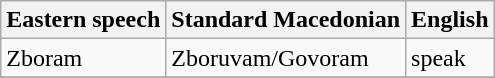<table class="wikitable" border="1">
<tr>
<th>Eastern speech</th>
<th>Standard Macedonian</th>
<th>English</th>
</tr>
<tr>
<td>Zboram</td>
<td>Zboruvam/Govoram</td>
<td>speak</td>
</tr>
<tr>
</tr>
</table>
